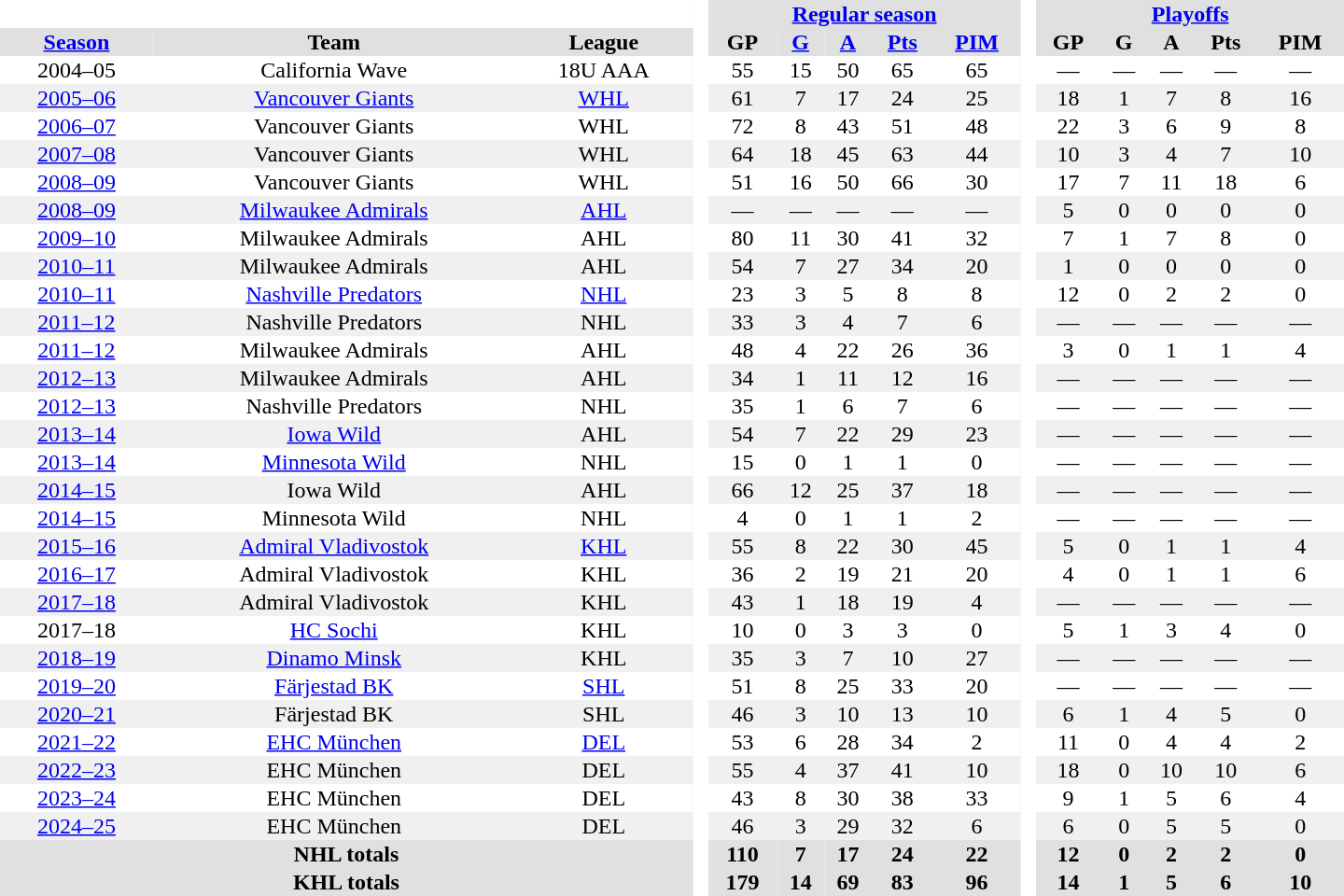<table border="0" cellpadding="1" cellspacing="0" style="text-align:center; width:60em">
<tr bgcolor="#e0e0e0">
<th colspan="3" bgcolor="#ffffff"> </th>
<th rowspan="99" bgcolor="#ffffff"> </th>
<th colspan="5"><a href='#'>Regular season</a></th>
<th rowspan="99" bgcolor="#ffffff"> </th>
<th colspan="5"><a href='#'>Playoffs</a></th>
</tr>
<tr bgcolor="#e0e0e0">
<th><a href='#'>Season</a></th>
<th>Team</th>
<th>League</th>
<th>GP</th>
<th><a href='#'>G</a></th>
<th><a href='#'>A</a></th>
<th><a href='#'>Pts</a></th>
<th><a href='#'>PIM</a></th>
<th>GP</th>
<th>G</th>
<th>A</th>
<th>Pts</th>
<th>PIM</th>
</tr>
<tr>
<td>2004–05</td>
<td>California Wave</td>
<td>18U AAA</td>
<td>55</td>
<td>15</td>
<td>50</td>
<td>65</td>
<td>65</td>
<td>—</td>
<td>—</td>
<td>—</td>
<td>—</td>
<td>—</td>
</tr>
<tr bgcolor="f0f0f0">
<td><a href='#'>2005–06</a></td>
<td><a href='#'>Vancouver Giants</a></td>
<td><a href='#'>WHL</a></td>
<td>61</td>
<td>7</td>
<td>17</td>
<td>24</td>
<td>25</td>
<td>18</td>
<td>1</td>
<td>7</td>
<td>8</td>
<td>16</td>
</tr>
<tr>
<td><a href='#'>2006–07</a></td>
<td>Vancouver Giants</td>
<td>WHL</td>
<td>72</td>
<td>8</td>
<td>43</td>
<td>51</td>
<td>48</td>
<td>22</td>
<td>3</td>
<td>6</td>
<td>9</td>
<td>8</td>
</tr>
<tr bgcolor="f0f0f0">
<td><a href='#'>2007–08</a></td>
<td>Vancouver Giants</td>
<td>WHL</td>
<td>64</td>
<td>18</td>
<td>45</td>
<td>63</td>
<td>44</td>
<td>10</td>
<td>3</td>
<td>4</td>
<td>7</td>
<td>10</td>
</tr>
<tr>
<td><a href='#'>2008–09</a></td>
<td>Vancouver Giants</td>
<td>WHL</td>
<td>51</td>
<td>16</td>
<td>50</td>
<td>66</td>
<td>30</td>
<td>17</td>
<td>7</td>
<td>11</td>
<td>18</td>
<td>6</td>
</tr>
<tr bgcolor="f0f0f0">
<td><a href='#'>2008–09</a></td>
<td><a href='#'>Milwaukee Admirals</a></td>
<td><a href='#'>AHL</a></td>
<td>—</td>
<td>—</td>
<td>—</td>
<td>—</td>
<td>—</td>
<td>5</td>
<td>0</td>
<td>0</td>
<td>0</td>
<td>0</td>
</tr>
<tr>
<td><a href='#'>2009–10</a></td>
<td>Milwaukee Admirals</td>
<td>AHL</td>
<td>80</td>
<td>11</td>
<td>30</td>
<td>41</td>
<td>32</td>
<td>7</td>
<td>1</td>
<td>7</td>
<td>8</td>
<td>0</td>
</tr>
<tr bgcolor="f0f0f0">
<td><a href='#'>2010–11</a></td>
<td>Milwaukee Admirals</td>
<td>AHL</td>
<td>54</td>
<td>7</td>
<td>27</td>
<td>34</td>
<td>20</td>
<td>1</td>
<td>0</td>
<td>0</td>
<td>0</td>
<td>0</td>
</tr>
<tr>
<td><a href='#'>2010–11</a></td>
<td><a href='#'>Nashville Predators</a></td>
<td><a href='#'>NHL</a></td>
<td>23</td>
<td>3</td>
<td>5</td>
<td>8</td>
<td>8</td>
<td>12</td>
<td>0</td>
<td>2</td>
<td>2</td>
<td>0</td>
</tr>
<tr bgcolor="f0f0f0">
<td><a href='#'>2011–12</a></td>
<td>Nashville Predators</td>
<td>NHL</td>
<td>33</td>
<td>3</td>
<td>4</td>
<td>7</td>
<td>6</td>
<td>—</td>
<td>—</td>
<td>—</td>
<td>—</td>
<td>—</td>
</tr>
<tr>
<td><a href='#'>2011–12</a></td>
<td>Milwaukee Admirals</td>
<td>AHL</td>
<td>48</td>
<td>4</td>
<td>22</td>
<td>26</td>
<td>36</td>
<td>3</td>
<td>0</td>
<td>1</td>
<td>1</td>
<td>4</td>
</tr>
<tr bgcolor="f0f0f0">
<td><a href='#'>2012–13</a></td>
<td>Milwaukee Admirals</td>
<td>AHL</td>
<td>34</td>
<td>1</td>
<td>11</td>
<td>12</td>
<td>16</td>
<td>—</td>
<td>—</td>
<td>—</td>
<td>—</td>
<td>—</td>
</tr>
<tr>
<td><a href='#'>2012–13</a></td>
<td>Nashville Predators</td>
<td>NHL</td>
<td>35</td>
<td>1</td>
<td>6</td>
<td>7</td>
<td>6</td>
<td>—</td>
<td>—</td>
<td>—</td>
<td>—</td>
<td>—</td>
</tr>
<tr bgcolor="f0f0f0">
<td><a href='#'>2013–14</a></td>
<td><a href='#'>Iowa Wild</a></td>
<td>AHL</td>
<td>54</td>
<td>7</td>
<td>22</td>
<td>29</td>
<td>23</td>
<td>—</td>
<td>—</td>
<td>—</td>
<td>—</td>
<td>—</td>
</tr>
<tr>
<td><a href='#'>2013–14</a></td>
<td><a href='#'>Minnesota Wild</a></td>
<td>NHL</td>
<td>15</td>
<td>0</td>
<td>1</td>
<td>1</td>
<td>0</td>
<td>—</td>
<td>—</td>
<td>—</td>
<td>—</td>
<td>—</td>
</tr>
<tr bgcolor="f0f0f0">
<td><a href='#'>2014–15</a></td>
<td>Iowa Wild</td>
<td>AHL</td>
<td>66</td>
<td>12</td>
<td>25</td>
<td>37</td>
<td>18</td>
<td>—</td>
<td>—</td>
<td>—</td>
<td>—</td>
<td>—</td>
</tr>
<tr>
<td><a href='#'>2014–15</a></td>
<td>Minnesota Wild</td>
<td>NHL</td>
<td>4</td>
<td>0</td>
<td>1</td>
<td>1</td>
<td>2</td>
<td>—</td>
<td>—</td>
<td>—</td>
<td>—</td>
<td>—</td>
</tr>
<tr bgcolor="f0f0f0">
<td><a href='#'>2015–16</a></td>
<td><a href='#'>Admiral Vladivostok</a></td>
<td><a href='#'>KHL</a></td>
<td>55</td>
<td>8</td>
<td>22</td>
<td>30</td>
<td>45</td>
<td>5</td>
<td>0</td>
<td>1</td>
<td>1</td>
<td>4</td>
</tr>
<tr>
<td><a href='#'>2016–17</a></td>
<td>Admiral Vladivostok</td>
<td>KHL</td>
<td>36</td>
<td>2</td>
<td>19</td>
<td>21</td>
<td>20</td>
<td>4</td>
<td>0</td>
<td>1</td>
<td>1</td>
<td>6</td>
</tr>
<tr bgcolor="f0f0f0">
<td><a href='#'>2017–18</a></td>
<td>Admiral Vladivostok</td>
<td>KHL</td>
<td>43</td>
<td>1</td>
<td>18</td>
<td>19</td>
<td>4</td>
<td>—</td>
<td>—</td>
<td>—</td>
<td>—</td>
<td>—</td>
</tr>
<tr>
<td>2017–18</td>
<td><a href='#'>HC Sochi</a></td>
<td>KHL</td>
<td>10</td>
<td>0</td>
<td>3</td>
<td>3</td>
<td>0</td>
<td>5</td>
<td>1</td>
<td>3</td>
<td>4</td>
<td>0</td>
</tr>
<tr bgcolor="f0f0f0">
<td><a href='#'>2018–19</a></td>
<td><a href='#'>Dinamo Minsk</a></td>
<td>KHL</td>
<td>35</td>
<td>3</td>
<td>7</td>
<td>10</td>
<td>27</td>
<td>—</td>
<td>—</td>
<td>—</td>
<td>—</td>
<td>—</td>
</tr>
<tr>
<td><a href='#'>2019–20</a></td>
<td><a href='#'>Färjestad BK</a></td>
<td><a href='#'>SHL</a></td>
<td>51</td>
<td>8</td>
<td>25</td>
<td>33</td>
<td>20</td>
<td>—</td>
<td>—</td>
<td>—</td>
<td>—</td>
<td>—</td>
</tr>
<tr bgcolor="f0f0f0">
<td><a href='#'>2020–21</a></td>
<td>Färjestad BK</td>
<td>SHL</td>
<td>46</td>
<td>3</td>
<td>10</td>
<td>13</td>
<td>10</td>
<td>6</td>
<td>1</td>
<td>4</td>
<td>5</td>
<td>0</td>
</tr>
<tr>
<td><a href='#'>2021–22</a></td>
<td><a href='#'>EHC München</a></td>
<td><a href='#'>DEL</a></td>
<td>53</td>
<td>6</td>
<td>28</td>
<td>34</td>
<td>2</td>
<td>11</td>
<td>0</td>
<td>4</td>
<td>4</td>
<td>2</td>
</tr>
<tr bgcolor="f0f0f0">
<td><a href='#'>2022–23</a></td>
<td>EHC München</td>
<td>DEL</td>
<td>55</td>
<td>4</td>
<td>37</td>
<td>41</td>
<td>10</td>
<td>18</td>
<td>0</td>
<td>10</td>
<td>10</td>
<td>6</td>
</tr>
<tr>
<td><a href='#'>2023–24</a></td>
<td>EHC München</td>
<td>DEL</td>
<td>43</td>
<td>8</td>
<td>30</td>
<td>38</td>
<td>33</td>
<td>9</td>
<td>1</td>
<td>5</td>
<td>6</td>
<td>4</td>
</tr>
<tr bgcolor="f0f0f0">
<td><a href='#'>2024–25</a></td>
<td>EHC München</td>
<td>DEL</td>
<td>46</td>
<td>3</td>
<td>29</td>
<td>32</td>
<td>6</td>
<td>6</td>
<td>0</td>
<td>5</td>
<td>5</td>
<td>0</td>
</tr>
<tr bgcolor="#e0e0e0">
<th colspan="3">NHL totals</th>
<th>110</th>
<th>7</th>
<th>17</th>
<th>24</th>
<th>22</th>
<th>12</th>
<th>0</th>
<th>2</th>
<th>2</th>
<th>0</th>
</tr>
<tr bgcolor="#e0e0e0">
<th colspan="3">KHL totals</th>
<th>179</th>
<th>14</th>
<th>69</th>
<th>83</th>
<th>96</th>
<th>14</th>
<th>1</th>
<th>5</th>
<th>6</th>
<th>10</th>
</tr>
</table>
